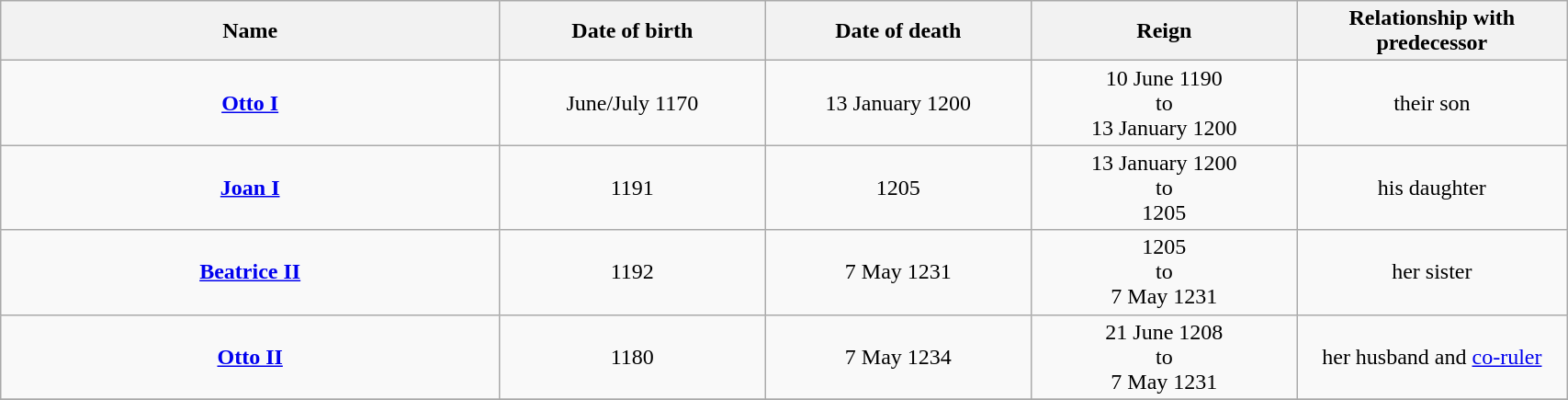<table width=90% class="wikitable">
<tr>
<th width=15%>Name</th>
<th width=8%>Date of birth</th>
<th width=8%>Date of death</th>
<th width=8%>Reign</th>
<th width=8%>Relationship with predecessor</th>
</tr>
<tr>
<td align="center"><strong><a href='#'>Otto I</a></strong></td>
<td align="center">June/July 1170</td>
<td align="center">13 January 1200</td>
<td align="center">10 June 1190<br>to<br>13 January 1200</td>
<td align="center">their son</td>
</tr>
<tr>
<td align="center"><strong><a href='#'>Joan I</a></strong></td>
<td align="center">1191</td>
<td align="center">1205</td>
<td align="center">13 January 1200<br>to<br>1205</td>
<td align="center">his daughter</td>
</tr>
<tr>
<td align="center"><strong><a href='#'>Beatrice II</a></strong></td>
<td align="center">1192</td>
<td align="center">7 May 1231</td>
<td align="center">1205<br>to<br>7 May 1231</td>
<td align="center">her sister</td>
</tr>
<tr>
<td align="center"><strong><a href='#'>Otto II</a></strong></td>
<td align="center">1180</td>
<td align="center">7 May 1234</td>
<td align="center">21 June 1208<br>to<br>7 May 1231</td>
<td align="center">her husband and <a href='#'>co-ruler</a></td>
</tr>
<tr>
</tr>
</table>
